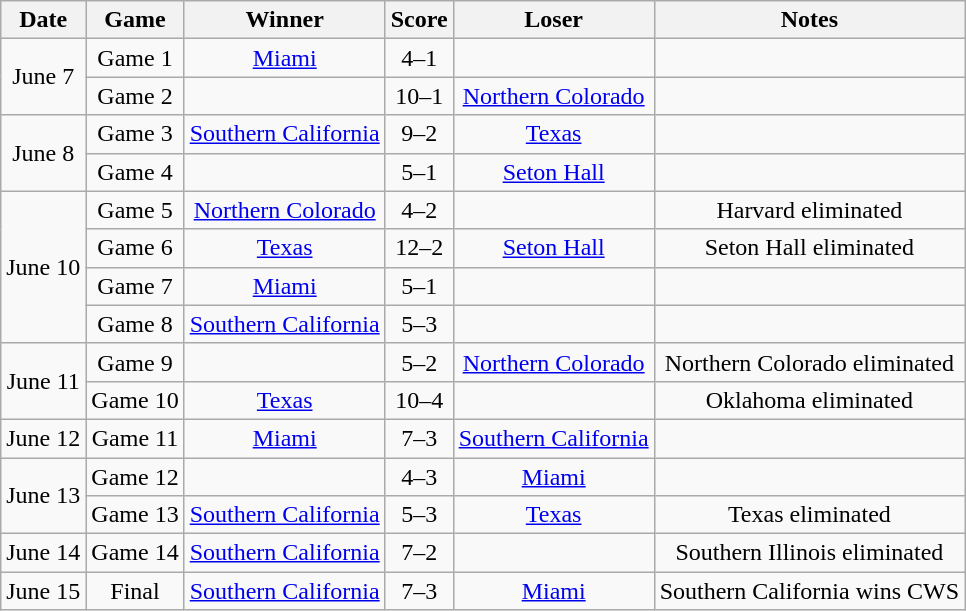<table class="wikitable">
<tr>
<th>Date</th>
<th>Game</th>
<th>Winner</th>
<th>Score</th>
<th>Loser</th>
<th>Notes</th>
</tr>
<tr align=center>
<td rowspan=2>June 7</td>
<td>Game 1</td>
<td><a href='#'>Miami</a></td>
<td>4–1</td>
<td></td>
<td></td>
</tr>
<tr align=center>
<td>Game 2</td>
<td></td>
<td>10–1</td>
<td><a href='#'>Northern Colorado</a></td>
<td></td>
</tr>
<tr align=center>
<td rowspan=2>June 8</td>
<td>Game 3</td>
<td><a href='#'>Southern California</a></td>
<td>9–2</td>
<td><a href='#'>Texas</a></td>
<td></td>
</tr>
<tr align=center>
<td>Game 4</td>
<td></td>
<td>5–1</td>
<td><a href='#'>Seton Hall</a></td>
<td></td>
</tr>
<tr align=center>
<td rowspan=4>June 10</td>
<td>Game 5</td>
<td><a href='#'>Northern Colorado</a></td>
<td>4–2</td>
<td></td>
<td>Harvard eliminated</td>
</tr>
<tr align=center>
<td>Game 6</td>
<td><a href='#'>Texas</a></td>
<td>12–2</td>
<td><a href='#'>Seton Hall</a></td>
<td>Seton Hall eliminated</td>
</tr>
<tr align=center>
<td>Game 7</td>
<td><a href='#'>Miami</a></td>
<td>5–1</td>
<td></td>
<td></td>
</tr>
<tr align=center>
<td>Game 8</td>
<td><a href='#'>Southern California</a></td>
<td>5–3</td>
<td></td>
<td></td>
</tr>
<tr align=center>
<td rowspan=2>June 11</td>
<td>Game 9</td>
<td></td>
<td>5–2</td>
<td><a href='#'>Northern Colorado</a></td>
<td>Northern Colorado eliminated</td>
</tr>
<tr align=center>
<td>Game 10</td>
<td><a href='#'>Texas</a></td>
<td>10–4</td>
<td></td>
<td>Oklahoma eliminated</td>
</tr>
<tr align=center>
<td>June 12</td>
<td>Game 11</td>
<td><a href='#'>Miami</a></td>
<td>7–3</td>
<td><a href='#'>Southern California</a></td>
<td></td>
</tr>
<tr align=center>
<td rowspan=2>June 13</td>
<td>Game 12</td>
<td></td>
<td>4–3</td>
<td><a href='#'>Miami</a></td>
<td></td>
</tr>
<tr align=center>
<td>Game 13</td>
<td><a href='#'>Southern California</a></td>
<td>5–3</td>
<td><a href='#'>Texas</a></td>
<td>Texas eliminated</td>
</tr>
<tr align=center>
<td>June 14</td>
<td>Game 14</td>
<td><a href='#'>Southern California</a></td>
<td>7–2</td>
<td></td>
<td>Southern Illinois eliminated</td>
</tr>
<tr align=center>
<td>June 15</td>
<td>Final</td>
<td><a href='#'>Southern California</a></td>
<td>7–3</td>
<td><a href='#'>Miami</a></td>
<td>Southern California wins CWS</td>
</tr>
</table>
